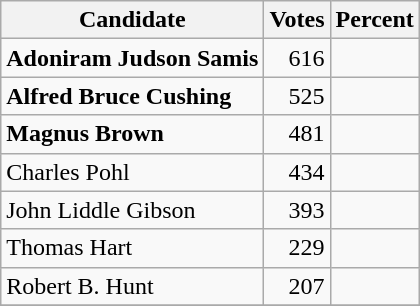<table class="wikitable">
<tr>
<th>Candidate</th>
<th>Votes</th>
<th>Percent</th>
</tr>
<tr>
<td style="font-weight:bold;">Adoniram Judson Samis</td>
<td style="text-align:right;">616</td>
<td style="text-align:right;"></td>
</tr>
<tr>
<td style="font-weight:bold;">Alfred Bruce Cushing</td>
<td style="text-align:right;">525</td>
<td style="text-align:right;"></td>
</tr>
<tr>
<td style="font-weight:bold;">Magnus Brown</td>
<td style="text-align:right;">481</td>
<td style="text-align:right;"></td>
</tr>
<tr>
<td>Charles Pohl</td>
<td style="text-align:right;">434</td>
<td style="text-align:right;"></td>
</tr>
<tr>
<td>John Liddle Gibson</td>
<td style="text-align:right;">393</td>
<td style="text-align:right;"></td>
</tr>
<tr>
<td>Thomas Hart</td>
<td style="text-align:right;">229</td>
<td style="text-align:right;"></td>
</tr>
<tr>
<td>Robert B. Hunt</td>
<td style="text-align:right;">207</td>
<td style="text-align:right;"></td>
</tr>
<tr>
</tr>
</table>
